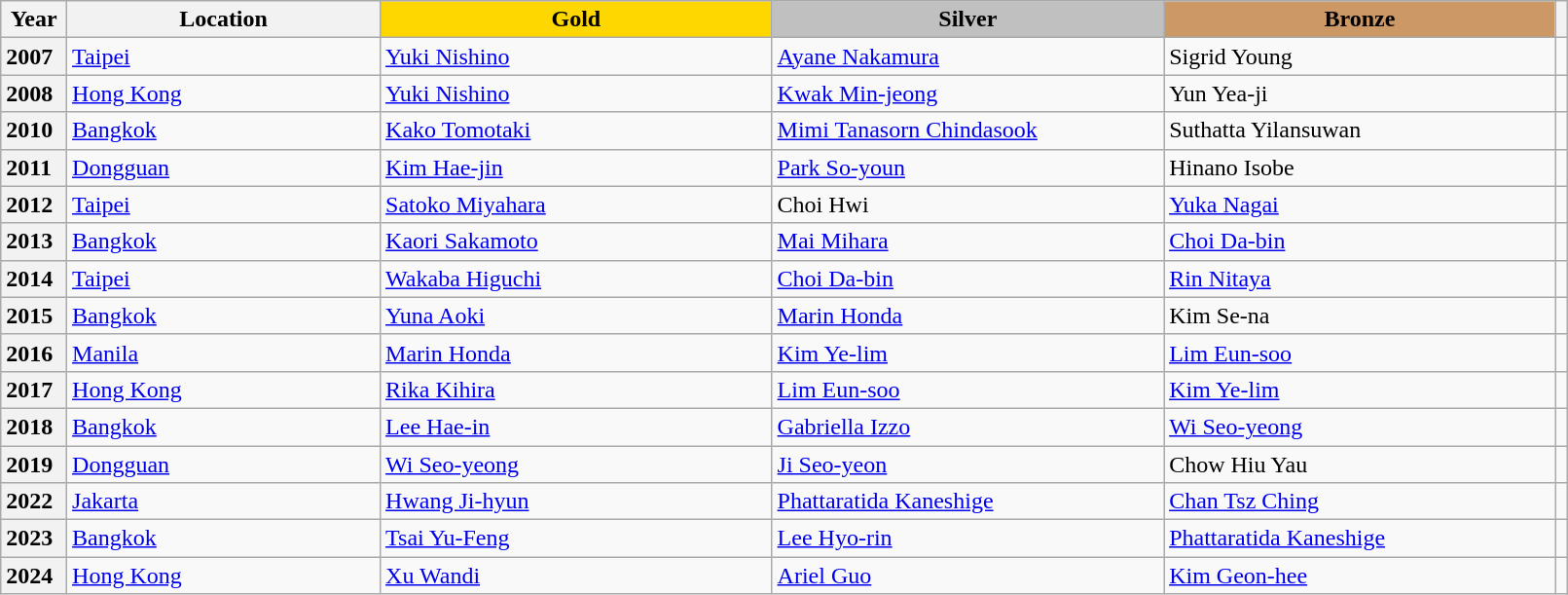<table class="wikitable unsortable" style="text-align:left; width:85%">
<tr>
<th scope="col" style="text-align:center">Year</th>
<th scope="col" style="text-align:center; width:20%">Location</th>
<td scope="col" style="text-align:center; width:25%; background:gold"><strong>Gold</strong></td>
<td scope="col" style="text-align:center; width:25%; background:silver"><strong>Silver</strong></td>
<td scope="col" style="text-align:center; width:25%; background:#c96"><strong>Bronze</strong></td>
<th scope="col" style="text-align:center"></th>
</tr>
<tr>
<th scope="row" style="text-align:left">2007</th>
<td> <a href='#'>Taipei</a></td>
<td> <a href='#'>Yuki Nishino</a></td>
<td> <a href='#'>Ayane Nakamura</a></td>
<td> Sigrid Young</td>
<td></td>
</tr>
<tr>
<th scope="row" style="text-align:left">2008</th>
<td> <a href='#'>Hong Kong</a></td>
<td> <a href='#'>Yuki Nishino</a></td>
<td> <a href='#'>Kwak Min-jeong</a></td>
<td> Yun Yea-ji</td>
<td></td>
</tr>
<tr>
<th scope="row" style="text-align:left">2010</th>
<td> <a href='#'>Bangkok</a></td>
<td> <a href='#'>Kako Tomotaki</a></td>
<td> <a href='#'>Mimi Tanasorn Chindasook</a></td>
<td> Suthatta Yilansuwan</td>
<td></td>
</tr>
<tr>
<th scope="row" style="text-align:left">2011</th>
<td> <a href='#'>Dongguan</a></td>
<td> <a href='#'>Kim Hae-jin</a></td>
<td> <a href='#'>Park So-youn</a></td>
<td> Hinano Isobe</td>
<td></td>
</tr>
<tr>
<th scope="row" style="text-align:left">2012</th>
<td> <a href='#'>Taipei</a></td>
<td> <a href='#'>Satoko Miyahara</a></td>
<td> Choi Hwi</td>
<td> <a href='#'>Yuka Nagai</a></td>
<td></td>
</tr>
<tr>
<th scope="row" style="text-align:left">2013</th>
<td> <a href='#'>Bangkok</a></td>
<td> <a href='#'>Kaori Sakamoto</a></td>
<td> <a href='#'>Mai Mihara</a></td>
<td> <a href='#'>Choi Da-bin</a></td>
<td></td>
</tr>
<tr>
<th scope="row" style="text-align:left">2014</th>
<td> <a href='#'>Taipei</a></td>
<td> <a href='#'>Wakaba Higuchi</a></td>
<td> <a href='#'>Choi Da-bin</a></td>
<td> <a href='#'>Rin Nitaya</a></td>
<td></td>
</tr>
<tr>
<th scope="row" style="text-align:left">2015</th>
<td> <a href='#'>Bangkok</a></td>
<td> <a href='#'>Yuna Aoki</a></td>
<td> <a href='#'>Marin Honda</a></td>
<td> Kim Se-na</td>
<td></td>
</tr>
<tr>
<th scope="row" style="text-align:left">2016</th>
<td> <a href='#'>Manila</a></td>
<td> <a href='#'>Marin Honda</a></td>
<td> <a href='#'>Kim Ye-lim</a></td>
<td> <a href='#'>Lim Eun-soo</a></td>
<td></td>
</tr>
<tr>
<th scope="row" style="text-align:left">2017</th>
<td> <a href='#'>Hong Kong</a></td>
<td> <a href='#'>Rika Kihira</a></td>
<td> <a href='#'>Lim Eun-soo</a></td>
<td> <a href='#'>Kim Ye-lim</a></td>
<td></td>
</tr>
<tr>
<th scope="row" style="text-align:left">2018</th>
<td> <a href='#'>Bangkok</a></td>
<td> <a href='#'>Lee Hae-in</a></td>
<td> <a href='#'>Gabriella Izzo</a></td>
<td> <a href='#'>Wi Seo-yeong</a></td>
<td></td>
</tr>
<tr>
<th scope="row" style="text-align:left">2019</th>
<td> <a href='#'>Dongguan</a></td>
<td> <a href='#'>Wi Seo-yeong</a></td>
<td> <a href='#'>Ji Seo-yeon</a></td>
<td> Chow Hiu Yau</td>
<td></td>
</tr>
<tr>
<th scope="row" style="text-align:left">2022</th>
<td> <a href='#'>Jakarta</a></td>
<td> <a href='#'>Hwang Ji-hyun</a></td>
<td> <a href='#'>Phattaratida Kaneshige</a></td>
<td> <a href='#'>Chan Tsz Ching</a></td>
<td></td>
</tr>
<tr>
<th scope="row" style="text-align:left">2023</th>
<td> <a href='#'>Bangkok</a></td>
<td> <a href='#'>Tsai Yu-Feng</a></td>
<td> <a href='#'>Lee Hyo-rin</a></td>
<td> <a href='#'>Phattaratida Kaneshige</a></td>
<td></td>
</tr>
<tr>
<th scope="row" style="text-align:left">2024</th>
<td> <a href='#'>Hong Kong</a></td>
<td> <a href='#'>Xu Wandi</a></td>
<td> <a href='#'>Ariel Guo</a></td>
<td> <a href='#'>Kim Geon-hee</a></td>
<td></td>
</tr>
</table>
